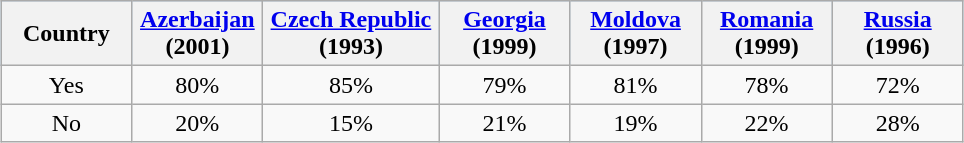<table class="wikitable" style="margin:1em auto; text-align:center" align="center">
<tr style="background-color: #a0d0ff;">
<th width=80>Country</th>
<th width=80><a href='#'>Azerbaijan</a><br>(2001)</th>
<th width=110><a href='#'>Czech Republic</a><br>(1993)</th>
<th width=80><a href='#'>Georgia</a><br>(1999)</th>
<th width=80><a href='#'>Moldova</a><br>(1997)</th>
<th width=80><a href='#'>Romania</a><br>(1999)</th>
<th width=80><a href='#'>Russia</a><br>(1996)</th>
</tr>
<tr>
<td>Yes</td>
<td>80%</td>
<td>85%</td>
<td>79%</td>
<td>81%</td>
<td>78%</td>
<td>72%</td>
</tr>
<tr>
<td>No</td>
<td>20%</td>
<td>15%</td>
<td>21%</td>
<td>19%</td>
<td>22%</td>
<td>28%</td>
</tr>
</table>
